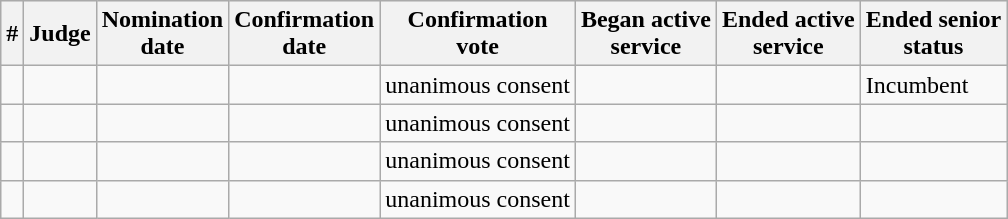<table class="sortable wikitable">
<tr bgcolor="#ececec">
<th>#</th>
<th>Judge</th>
<th>Nomination<br>date</th>
<th>Confirmation<br>date</th>
<th>Confirmation<br>vote</th>
<th>Began active<br>service</th>
<th>Ended active<br>service</th>
<th>Ended senior<br>status</th>
</tr>
<tr>
<td></td>
<td></td>
<td></td>
<td></td>
<td>unanimous consent</td>
<td></td>
<td></td>
<td>Incumbent</td>
</tr>
<tr>
<td></td>
<td></td>
<td></td>
<td></td>
<td>unanimous consent</td>
<td></td>
<td></td>
<td></td>
</tr>
<tr>
<td></td>
<td></td>
<td></td>
<td></td>
<td>unanimous consent</td>
<td></td>
<td></td>
<td></td>
</tr>
<tr>
<td></td>
<td></td>
<td></td>
<td></td>
<td>unanimous consent</td>
<td></td>
<td></td>
<td></td>
</tr>
</table>
